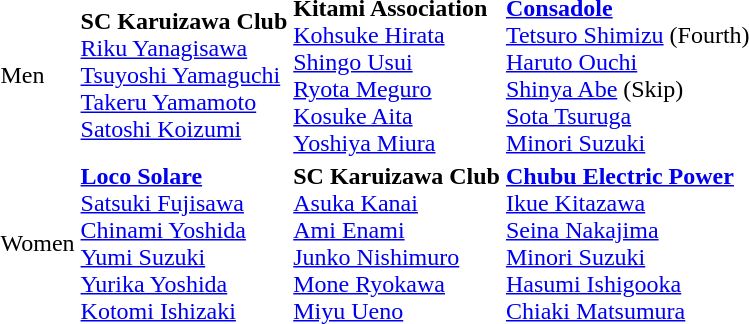<table>
<tr>
<td>Men</td>
<td><strong> SC Karuizawa Club</strong><br><a href='#'>Riku Yanagisawa</a><br><a href='#'>Tsuyoshi Yamaguchi</a><br><a href='#'>Takeru Yamamoto</a><br><a href='#'>Satoshi Koizumi</a></td>
<td><strong> Kitami Association</strong><br><a href='#'>Kohsuke Hirata</a><br><a href='#'>Shingo Usui</a><br><a href='#'>Ryota Meguro</a><br><a href='#'>Kosuke Aita</a><br><a href='#'>Yoshiya Miura</a></td>
<td><strong> <a href='#'>Consadole</a></strong><br><a href='#'>Tetsuro Shimizu</a> (Fourth)<br><a href='#'>Haruto Ouchi</a><br><a href='#'>Shinya Abe</a> (Skip)<br><a href='#'>Sota Tsuruga</a><br><a href='#'>Minori Suzuki</a></td>
</tr>
<tr>
<td>Women</td>
<td><strong> <a href='#'>Loco Solare</a></strong><br><a href='#'>Satsuki Fujisawa</a><br><a href='#'>Chinami Yoshida</a><br><a href='#'>Yumi Suzuki</a><br><a href='#'>Yurika Yoshida</a><br><a href='#'>Kotomi Ishizaki</a></td>
<td><strong> SC Karuizawa Club</strong><br><a href='#'>Asuka Kanai</a><br><a href='#'>Ami Enami</a><br><a href='#'>Junko Nishimuro</a><br><a href='#'>Mone Ryokawa</a><br><a href='#'>Miyu Ueno</a></td>
<td><strong> <a href='#'>Chubu Electric Power</a></strong><br><a href='#'>Ikue Kitazawa</a><br><a href='#'>Seina Nakajima</a><br><a href='#'>Minori Suzuki</a><br><a href='#'>Hasumi Ishigooka</a><br><a href='#'>Chiaki Matsumura</a></td>
</tr>
</table>
